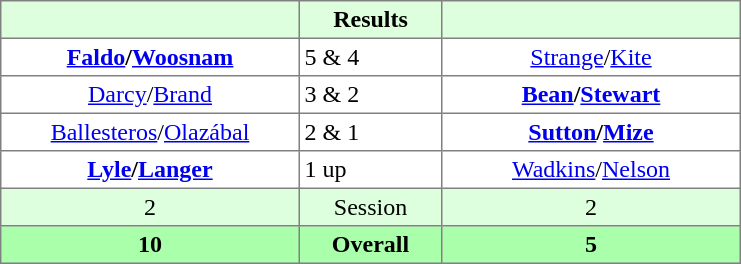<table border="1" cellpadding="3" style="border-collapse:collapse; text-align:center;">
<tr style="background:#dfd;">
<th style="width:12em;"></th>
<th style="width:5.5em;">Results</th>
<th style="width:12em;"></th>
</tr>
<tr>
<td><strong><a href='#'>Faldo</a>/<a href='#'>Woosnam</a></strong></td>
<td align=left> 5 & 4</td>
<td><a href='#'>Strange</a>/<a href='#'>Kite</a></td>
</tr>
<tr>
<td><a href='#'>Darcy</a>/<a href='#'>Brand</a></td>
<td align=left> 3 & 2</td>
<td><strong><a href='#'>Bean</a>/<a href='#'>Stewart</a></strong></td>
</tr>
<tr>
<td><a href='#'>Ballesteros</a>/<a href='#'>Olazábal</a></td>
<td align=left> 2 & 1</td>
<td><strong><a href='#'>Sutton</a>/<a href='#'>Mize</a></strong></td>
</tr>
<tr>
<td><strong><a href='#'>Lyle</a>/<a href='#'>Langer</a></strong></td>
<td align=left> 1 up</td>
<td><a href='#'>Wadkins</a>/<a href='#'>Nelson</a></td>
</tr>
<tr style="background:#dfd;">
<td>2</td>
<td>Session</td>
<td>2</td>
</tr>
<tr style="background:#afa;">
<th>10</th>
<th>Overall</th>
<th>5</th>
</tr>
</table>
